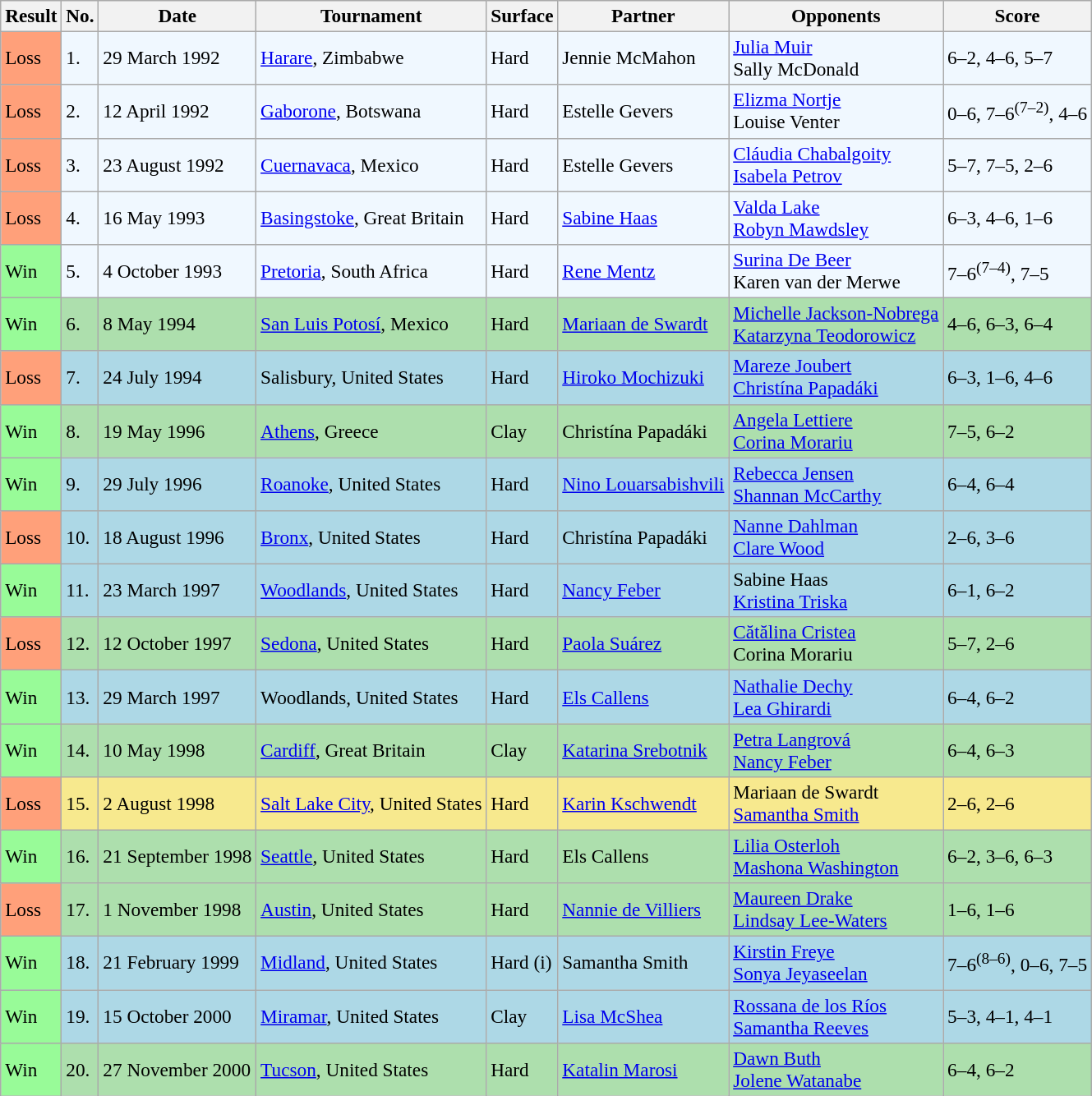<table class="sortable wikitable" style="font-size:97%;">
<tr>
<th>Result</th>
<th>No.</th>
<th>Date</th>
<th>Tournament</th>
<th>Surface</th>
<th>Partner</th>
<th>Opponents</th>
<th>Score</th>
</tr>
<tr style="background:#f0f8ff;">
<td style="background:#ffa07a;">Loss</td>
<td>1.</td>
<td>29 March 1992</td>
<td><a href='#'>Harare</a>, Zimbabwe</td>
<td>Hard</td>
<td> Jennie McMahon</td>
<td> <a href='#'>Julia Muir</a> <br>  Sally McDonald</td>
<td>6–2, 4–6, 5–7</td>
</tr>
<tr style="background:#f0f8ff;">
<td style="background:#ffa07a;">Loss</td>
<td>2.</td>
<td>12 April 1992</td>
<td><a href='#'>Gaborone</a>, Botswana</td>
<td>Hard</td>
<td> Estelle Gevers</td>
<td> <a href='#'>Elizma Nortje</a> <br>  Louise Venter</td>
<td>0–6, 7–6<sup>(7–2)</sup>, 4–6</td>
</tr>
<tr style="background:#f0f8ff;">
<td style="background:#ffa07a;">Loss</td>
<td>3.</td>
<td>23 August 1992</td>
<td><a href='#'>Cuernavaca</a>, Mexico</td>
<td>Hard</td>
<td> Estelle Gevers</td>
<td> <a href='#'>Cláudia Chabalgoity</a> <br>  <a href='#'>Isabela Petrov</a></td>
<td>5–7, 7–5, 2–6</td>
</tr>
<tr style="background:#f0f8ff;">
<td style="background:#ffa07a;">Loss</td>
<td>4.</td>
<td>16 May 1993</td>
<td><a href='#'>Basingstoke</a>, Great Britain</td>
<td>Hard</td>
<td> <a href='#'>Sabine Haas</a></td>
<td> <a href='#'>Valda Lake</a> <br>  <a href='#'>Robyn Mawdsley</a></td>
<td>6–3, 4–6, 1–6</td>
</tr>
<tr style="background:#f0f8ff;">
<td style="background:#98fb98;">Win</td>
<td>5.</td>
<td>4 October 1993</td>
<td><a href='#'>Pretoria</a>, South Africa</td>
<td>Hard</td>
<td> <a href='#'>Rene Mentz</a></td>
<td> <a href='#'>Surina De Beer</a> <br>  Karen van der Merwe</td>
<td>7–6<sup>(7–4)</sup>, 7–5</td>
</tr>
<tr style="background:#addfad;">
<td style="background:#98fb98;">Win</td>
<td>6.</td>
<td>8 May 1994</td>
<td><a href='#'>San Luis Potosí</a>, Mexico</td>
<td>Hard</td>
<td> <a href='#'>Mariaan de Swardt</a></td>
<td> <a href='#'>Michelle Jackson-Nobrega</a> <br>  <a href='#'>Katarzyna Teodorowicz</a></td>
<td>4–6, 6–3, 6–4</td>
</tr>
<tr style="background:lightblue;">
<td style="background:#ffa07a;">Loss</td>
<td>7.</td>
<td>24 July 1994</td>
<td>Salisbury, United States</td>
<td>Hard</td>
<td> <a href='#'>Hiroko Mochizuki</a></td>
<td> <a href='#'>Mareze Joubert</a> <br>  <a href='#'>Christína Papadáki</a></td>
<td>6–3, 1–6, 4–6</td>
</tr>
<tr style="background:#addfad;">
<td style="background:#98fb98;">Win</td>
<td>8.</td>
<td>19 May 1996</td>
<td><a href='#'>Athens</a>, Greece</td>
<td>Clay</td>
<td> Christína Papadáki</td>
<td> <a href='#'>Angela Lettiere</a> <br>  <a href='#'>Corina Morariu</a></td>
<td>7–5, 6–2</td>
</tr>
<tr style="background:lightblue;">
<td style="background:#98fb98;">Win</td>
<td>9.</td>
<td>29 July 1996</td>
<td><a href='#'>Roanoke</a>, United States</td>
<td>Hard</td>
<td> <a href='#'>Nino Louarsabishvili</a></td>
<td> <a href='#'>Rebecca Jensen</a> <br>  <a href='#'>Shannan McCarthy</a></td>
<td>6–4, 6–4</td>
</tr>
<tr style="background:lightblue;">
<td style="background:#ffa07a;">Loss</td>
<td>10.</td>
<td>18 August 1996</td>
<td><a href='#'>Bronx</a>, United States</td>
<td>Hard</td>
<td> Christína Papadáki</td>
<td> <a href='#'>Nanne Dahlman</a> <br>  <a href='#'>Clare Wood</a></td>
<td>2–6, 3–6</td>
</tr>
<tr style="background:lightblue;">
<td style="background:#98fb98;">Win</td>
<td>11.</td>
<td>23 March 1997</td>
<td><a href='#'>Woodlands</a>, United States</td>
<td>Hard</td>
<td> <a href='#'>Nancy Feber</a></td>
<td> Sabine Haas <br>  <a href='#'>Kristina Triska</a></td>
<td>6–1, 6–2</td>
</tr>
<tr style="background:#addfad;">
<td style="background:#ffa07a;">Loss</td>
<td>12.</td>
<td>12 October 1997</td>
<td><a href='#'>Sedona</a>, United States</td>
<td>Hard</td>
<td> <a href='#'>Paola Suárez</a></td>
<td> <a href='#'>Cătălina Cristea</a> <br>  Corina Morariu</td>
<td>5–7, 2–6</td>
</tr>
<tr style="background:lightblue;">
<td style="background:#98fb98;">Win</td>
<td>13.</td>
<td>29 March 1997</td>
<td>Woodlands, United States</td>
<td>Hard</td>
<td> <a href='#'>Els Callens</a></td>
<td> <a href='#'>Nathalie Dechy</a> <br>  <a href='#'>Lea Ghirardi</a></td>
<td>6–4, 6–2</td>
</tr>
<tr style="background:#addfad;">
<td style="background:#98fb98;">Win</td>
<td>14.</td>
<td>10 May 1998</td>
<td><a href='#'>Cardiff</a>, Great Britain</td>
<td>Clay</td>
<td> <a href='#'>Katarina Srebotnik</a></td>
<td> <a href='#'>Petra Langrová</a> <br>  <a href='#'>Nancy Feber</a></td>
<td>6–4, 6–3</td>
</tr>
<tr style="background:#f7e98e;">
<td style="background:#ffa07a;">Loss</td>
<td>15.</td>
<td>2 August 1998</td>
<td><a href='#'>Salt Lake City</a>, United States</td>
<td>Hard</td>
<td> <a href='#'>Karin Kschwendt</a></td>
<td> Mariaan de Swardt <br>  <a href='#'>Samantha Smith</a></td>
<td>2–6, 2–6</td>
</tr>
<tr style="background:#addfad;">
<td style="background:#98fb98;">Win</td>
<td>16.</td>
<td>21 September 1998</td>
<td><a href='#'>Seattle</a>, United States</td>
<td>Hard</td>
<td> Els Callens</td>
<td> <a href='#'>Lilia Osterloh</a> <br>  <a href='#'>Mashona Washington</a></td>
<td>6–2, 3–6, 6–3</td>
</tr>
<tr style="background:#addfad;">
<td style="background:#ffa07a;">Loss</td>
<td>17.</td>
<td>1 November 1998</td>
<td><a href='#'>Austin</a>, United States</td>
<td>Hard</td>
<td> <a href='#'>Nannie de Villiers</a></td>
<td> <a href='#'>Maureen Drake</a> <br>  <a href='#'>Lindsay Lee-Waters</a></td>
<td>1–6, 1–6</td>
</tr>
<tr style="background:lightblue;">
<td style="background:#98fb98;">Win</td>
<td>18.</td>
<td>21 February 1999</td>
<td><a href='#'>Midland</a>, United States</td>
<td>Hard (i)</td>
<td> Samantha Smith</td>
<td> <a href='#'>Kirstin Freye</a> <br>  <a href='#'>Sonya Jeyaseelan</a></td>
<td>7–6<sup>(8–6)</sup>, 0–6, 7–5</td>
</tr>
<tr style="background:lightblue;">
<td style="background:#98fb98;">Win</td>
<td>19.</td>
<td>15 October 2000</td>
<td><a href='#'>Miramar</a>, United States</td>
<td>Clay</td>
<td> <a href='#'>Lisa McShea</a></td>
<td> <a href='#'>Rossana de los Ríos</a> <br>  <a href='#'>Samantha Reeves</a></td>
<td>5–3, 4–1, 4–1</td>
</tr>
<tr style="background:#addfad;">
<td style="background:#98fb98;">Win</td>
<td>20.</td>
<td>27 November 2000</td>
<td><a href='#'>Tucson</a>, United States</td>
<td>Hard</td>
<td> <a href='#'>Katalin Marosi</a></td>
<td> <a href='#'>Dawn Buth</a> <br>  <a href='#'>Jolene Watanabe</a></td>
<td>6–4, 6–2</td>
</tr>
</table>
